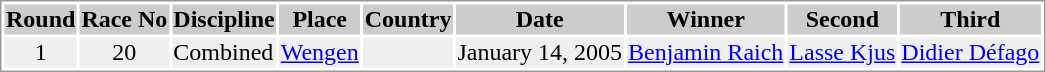<table border="0" style="border: 1px solid #999; background-color:#FFFFFF; text-align:center">
<tr align="center" bgcolor="#CCCCCC">
<th>Round</th>
<th>Race No</th>
<th>Discipline</th>
<th>Place</th>
<th>Country</th>
<th>Date</th>
<th>Winner</th>
<th>Second</th>
<th>Third</th>
</tr>
<tr bgcolor="#EFEFEF">
<td>1</td>
<td>20</td>
<td align="left">Combined</td>
<td align="left"><a href='#'>Wengen</a></td>
<td align="left"></td>
<td align="left">January 14, 2005</td>
<td align="left"> <a href='#'>Benjamin Raich</a></td>
<td align="left"> <a href='#'>Lasse Kjus</a></td>
<td align="left"> <a href='#'>Didier Défago</a></td>
</tr>
</table>
